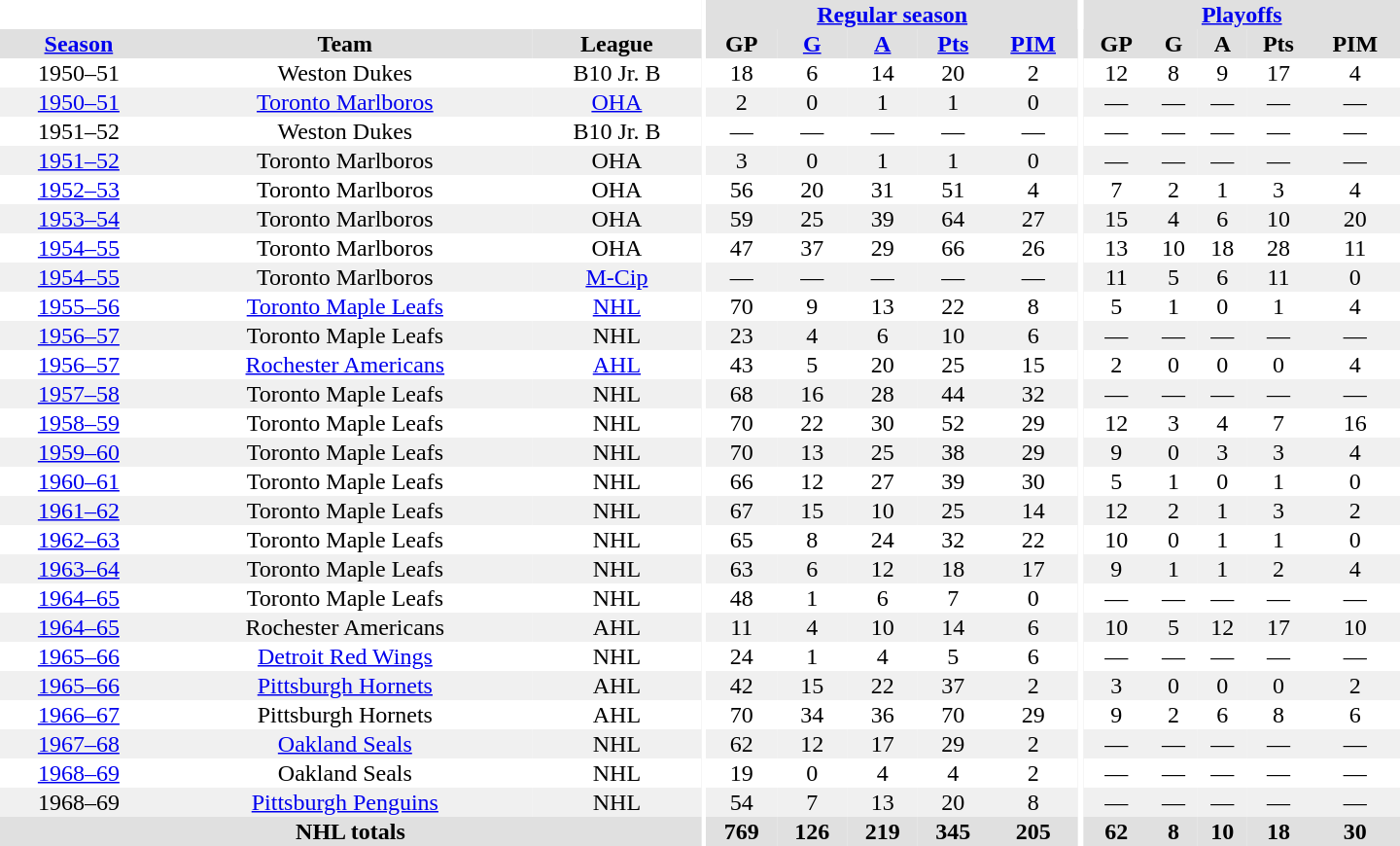<table border="0" cellpadding="1" cellspacing="0" style="text-align:center; width:60em">
<tr bgcolor="#e0e0e0">
<th colspan="3" bgcolor="#ffffff"></th>
<th rowspan="100" bgcolor="#ffffff"></th>
<th colspan="5"><a href='#'>Regular season</a></th>
<th rowspan="100" bgcolor="#ffffff"></th>
<th colspan="5"><a href='#'>Playoffs</a></th>
</tr>
<tr bgcolor="#e0e0e0">
<th><a href='#'>Season</a></th>
<th>Team</th>
<th>League</th>
<th>GP</th>
<th><a href='#'>G</a></th>
<th><a href='#'>A</a></th>
<th><a href='#'>Pts</a></th>
<th><a href='#'>PIM</a></th>
<th>GP</th>
<th>G</th>
<th>A</th>
<th>Pts</th>
<th>PIM</th>
</tr>
<tr>
<td>1950–51</td>
<td>Weston Dukes</td>
<td>B10 Jr. B</td>
<td>18</td>
<td>6</td>
<td>14</td>
<td>20</td>
<td>2</td>
<td>12</td>
<td>8</td>
<td>9</td>
<td>17</td>
<td>4</td>
</tr>
<tr bgcolor="#f0f0f0">
<td><a href='#'>1950–51</a></td>
<td><a href='#'>Toronto Marlboros</a></td>
<td><a href='#'>OHA</a></td>
<td>2</td>
<td>0</td>
<td>1</td>
<td>1</td>
<td>0</td>
<td>—</td>
<td>—</td>
<td>—</td>
<td>—</td>
<td>—</td>
</tr>
<tr>
<td>1951–52</td>
<td>Weston Dukes</td>
<td>B10 Jr. B</td>
<td>—</td>
<td>—</td>
<td>—</td>
<td>—</td>
<td>—</td>
<td>—</td>
<td>—</td>
<td>—</td>
<td>—</td>
<td>—</td>
</tr>
<tr bgcolor="#f0f0f0">
<td><a href='#'>1951–52</a></td>
<td>Toronto Marlboros</td>
<td>OHA</td>
<td>3</td>
<td>0</td>
<td>1</td>
<td>1</td>
<td>0</td>
<td>—</td>
<td>—</td>
<td>—</td>
<td>—</td>
<td>—</td>
</tr>
<tr>
<td><a href='#'>1952–53</a></td>
<td>Toronto Marlboros</td>
<td>OHA</td>
<td>56</td>
<td>20</td>
<td>31</td>
<td>51</td>
<td>4</td>
<td>7</td>
<td>2</td>
<td>1</td>
<td>3</td>
<td>4</td>
</tr>
<tr bgcolor="#f0f0f0">
<td><a href='#'>1953–54</a></td>
<td>Toronto Marlboros</td>
<td>OHA</td>
<td>59</td>
<td>25</td>
<td>39</td>
<td>64</td>
<td>27</td>
<td>15</td>
<td>4</td>
<td>6</td>
<td>10</td>
<td>20</td>
</tr>
<tr>
<td><a href='#'>1954–55</a></td>
<td>Toronto Marlboros</td>
<td>OHA</td>
<td>47</td>
<td>37</td>
<td>29</td>
<td>66</td>
<td>26</td>
<td>13</td>
<td>10</td>
<td>18</td>
<td>28</td>
<td>11</td>
</tr>
<tr bgcolor="#f0f0f0">
<td><a href='#'>1954–55</a></td>
<td>Toronto Marlboros</td>
<td><a href='#'>M-Cip</a></td>
<td>—</td>
<td>—</td>
<td>—</td>
<td>—</td>
<td>—</td>
<td>11</td>
<td>5</td>
<td>6</td>
<td>11</td>
<td>0</td>
</tr>
<tr>
<td><a href='#'>1955–56</a></td>
<td><a href='#'>Toronto Maple Leafs</a></td>
<td><a href='#'>NHL</a></td>
<td>70</td>
<td>9</td>
<td>13</td>
<td>22</td>
<td>8</td>
<td>5</td>
<td>1</td>
<td>0</td>
<td>1</td>
<td>4</td>
</tr>
<tr bgcolor="#f0f0f0">
<td><a href='#'>1956–57</a></td>
<td>Toronto Maple Leafs</td>
<td>NHL</td>
<td>23</td>
<td>4</td>
<td>6</td>
<td>10</td>
<td>6</td>
<td>—</td>
<td>—</td>
<td>—</td>
<td>—</td>
<td>—</td>
</tr>
<tr>
<td><a href='#'>1956–57</a></td>
<td><a href='#'>Rochester Americans</a></td>
<td><a href='#'>AHL</a></td>
<td>43</td>
<td>5</td>
<td>20</td>
<td>25</td>
<td>15</td>
<td>2</td>
<td>0</td>
<td>0</td>
<td>0</td>
<td>4</td>
</tr>
<tr bgcolor="#f0f0f0">
<td><a href='#'>1957–58</a></td>
<td>Toronto Maple Leafs</td>
<td>NHL</td>
<td>68</td>
<td>16</td>
<td>28</td>
<td>44</td>
<td>32</td>
<td>—</td>
<td>—</td>
<td>—</td>
<td>—</td>
<td>—</td>
</tr>
<tr>
<td><a href='#'>1958–59</a></td>
<td>Toronto Maple Leafs</td>
<td>NHL</td>
<td>70</td>
<td>22</td>
<td>30</td>
<td>52</td>
<td>29</td>
<td>12</td>
<td>3</td>
<td>4</td>
<td>7</td>
<td>16</td>
</tr>
<tr bgcolor="#f0f0f0">
<td><a href='#'>1959–60</a></td>
<td>Toronto Maple Leafs</td>
<td>NHL</td>
<td>70</td>
<td>13</td>
<td>25</td>
<td>38</td>
<td>29</td>
<td>9</td>
<td>0</td>
<td>3</td>
<td>3</td>
<td>4</td>
</tr>
<tr>
<td><a href='#'>1960–61</a></td>
<td>Toronto Maple Leafs</td>
<td>NHL</td>
<td>66</td>
<td>12</td>
<td>27</td>
<td>39</td>
<td>30</td>
<td>5</td>
<td>1</td>
<td>0</td>
<td>1</td>
<td>0</td>
</tr>
<tr bgcolor="#f0f0f0">
<td><a href='#'>1961–62</a></td>
<td>Toronto Maple Leafs</td>
<td>NHL</td>
<td>67</td>
<td>15</td>
<td>10</td>
<td>25</td>
<td>14</td>
<td>12</td>
<td>2</td>
<td>1</td>
<td>3</td>
<td>2</td>
</tr>
<tr>
<td><a href='#'>1962–63</a></td>
<td>Toronto Maple Leafs</td>
<td>NHL</td>
<td>65</td>
<td>8</td>
<td>24</td>
<td>32</td>
<td>22</td>
<td>10</td>
<td>0</td>
<td>1</td>
<td>1</td>
<td>0</td>
</tr>
<tr bgcolor="#f0f0f0">
<td><a href='#'>1963–64</a></td>
<td>Toronto Maple Leafs</td>
<td>NHL</td>
<td>63</td>
<td>6</td>
<td>12</td>
<td>18</td>
<td>17</td>
<td>9</td>
<td>1</td>
<td>1</td>
<td>2</td>
<td>4</td>
</tr>
<tr>
<td><a href='#'>1964–65</a></td>
<td>Toronto Maple Leafs</td>
<td>NHL</td>
<td>48</td>
<td>1</td>
<td>6</td>
<td>7</td>
<td>0</td>
<td>—</td>
<td>—</td>
<td>—</td>
<td>—</td>
<td>—</td>
</tr>
<tr bgcolor="#f0f0f0">
<td><a href='#'>1964–65</a></td>
<td>Rochester Americans</td>
<td>AHL</td>
<td>11</td>
<td>4</td>
<td>10</td>
<td>14</td>
<td>6</td>
<td>10</td>
<td>5</td>
<td>12</td>
<td>17</td>
<td>10</td>
</tr>
<tr>
<td><a href='#'>1965–66</a></td>
<td><a href='#'>Detroit Red Wings</a></td>
<td>NHL</td>
<td>24</td>
<td>1</td>
<td>4</td>
<td>5</td>
<td>6</td>
<td>—</td>
<td>—</td>
<td>—</td>
<td>—</td>
<td>—</td>
</tr>
<tr bgcolor="#f0f0f0">
<td><a href='#'>1965–66</a></td>
<td><a href='#'>Pittsburgh Hornets</a></td>
<td>AHL</td>
<td>42</td>
<td>15</td>
<td>22</td>
<td>37</td>
<td>2</td>
<td>3</td>
<td>0</td>
<td>0</td>
<td>0</td>
<td>2</td>
</tr>
<tr>
<td><a href='#'>1966–67</a></td>
<td>Pittsburgh Hornets</td>
<td American Hockey League>AHL</td>
<td>70</td>
<td>34</td>
<td>36</td>
<td>70</td>
<td>29</td>
<td>9</td>
<td>2</td>
<td>6</td>
<td>8</td>
<td>6</td>
</tr>
<tr bgcolor="#f0f0f0">
<td><a href='#'>1967–68</a></td>
<td><a href='#'>Oakland Seals</a></td>
<td>NHL</td>
<td>62</td>
<td>12</td>
<td>17</td>
<td>29</td>
<td>2</td>
<td>—</td>
<td>—</td>
<td>—</td>
<td>—</td>
<td>—</td>
</tr>
<tr>
<td><a href='#'>1968–69</a></td>
<td>Oakland Seals</td>
<td>NHL</td>
<td>19</td>
<td>0</td>
<td>4</td>
<td>4</td>
<td>2</td>
<td>—</td>
<td>—</td>
<td>—</td>
<td>—</td>
<td>—</td>
</tr>
<tr bgcolor="#f0f0f0">
<td>1968–69</td>
<td><a href='#'>Pittsburgh Penguins</a></td>
<td>NHL</td>
<td>54</td>
<td>7</td>
<td>13</td>
<td>20</td>
<td>8</td>
<td>—</td>
<td>—</td>
<td>—</td>
<td>—</td>
<td>—</td>
</tr>
<tr bgcolor="#e0e0e0">
<th colspan="3">NHL totals</th>
<th>769</th>
<th>126</th>
<th>219</th>
<th>345</th>
<th>205</th>
<th>62</th>
<th>8</th>
<th>10</th>
<th>18</th>
<th>30</th>
</tr>
</table>
